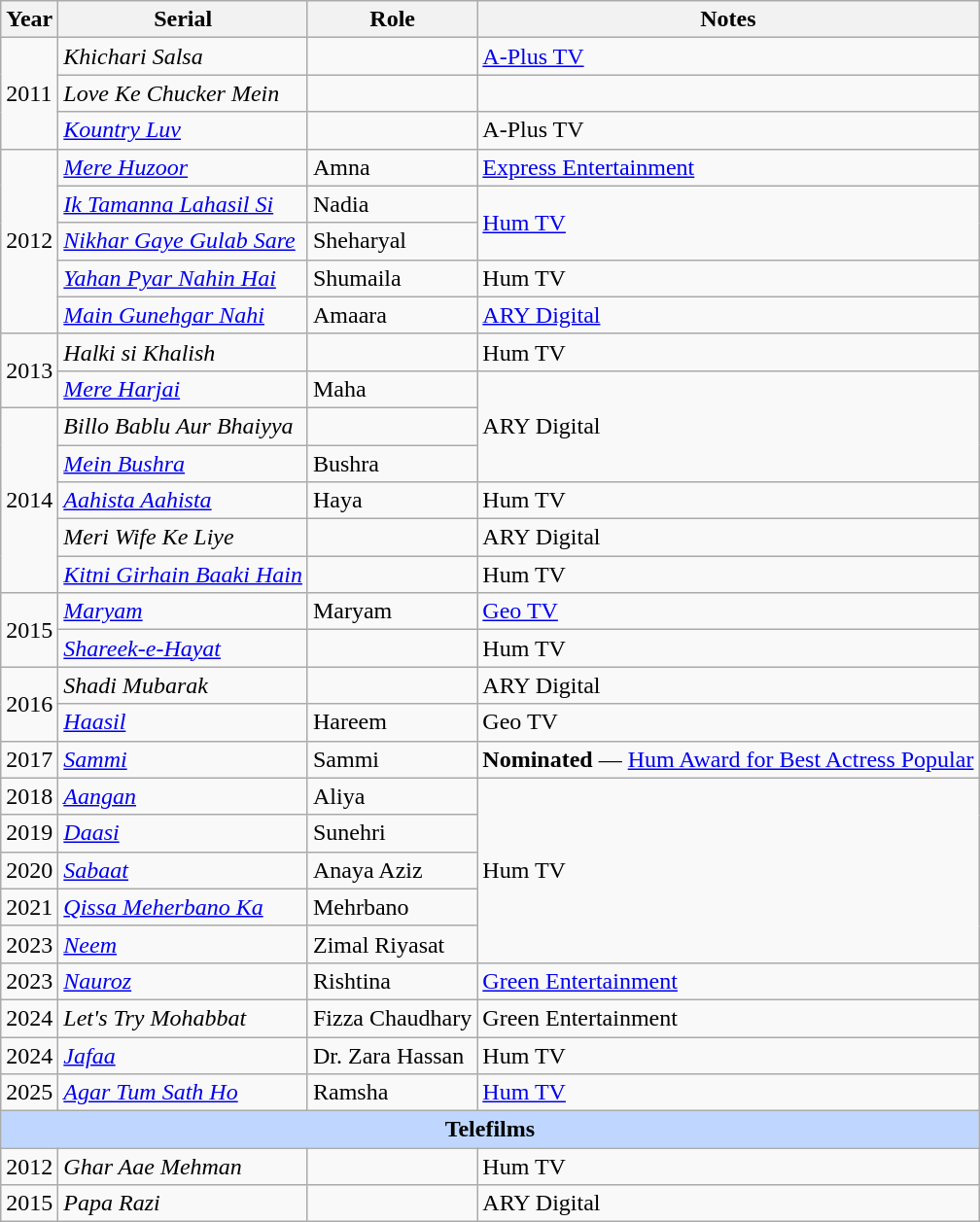<table class="wikitable">
<tr>
<th>Year</th>
<th>Serial</th>
<th>Role</th>
<th>Notes</th>
</tr>
<tr>
<td rowspan="3">2011</td>
<td><em>Khichari Salsa</em></td>
<td></td>
<td><a href='#'>A-Plus TV</a></td>
</tr>
<tr>
<td><em>Love Ke Chucker Mein</em></td>
<td></td>
<td></td>
</tr>
<tr>
<td><em><a href='#'>Kountry Luv</a></em></td>
<td></td>
<td>A-Plus TV</td>
</tr>
<tr>
<td rowspan="5">2012</td>
<td><em><a href='#'>Mere Huzoor</a></em></td>
<td>Amna</td>
<td><a href='#'>Express Entertainment</a></td>
</tr>
<tr>
<td><em><a href='#'>Ik Tamanna Lahasil Si</a></em></td>
<td>Nadia</td>
<td rowspan="2"><a href='#'>Hum TV</a></td>
</tr>
<tr>
<td><em><a href='#'>Nikhar Gaye Gulab Sare</a></em></td>
<td>Sheharyal</td>
</tr>
<tr>
<td><em><a href='#'>Yahan Pyar Nahin Hai</a></em></td>
<td>Shumaila</td>
<td>Hum TV</td>
</tr>
<tr>
<td><em><a href='#'>Main Gunehgar Nahi</a></em></td>
<td>Amaara</td>
<td><a href='#'>ARY Digital</a></td>
</tr>
<tr>
<td rowspan="2">2013</td>
<td><em>Halki si Khalish</em></td>
<td></td>
<td>Hum TV</td>
</tr>
<tr>
<td><em><a href='#'>Mere Harjai</a></em></td>
<td>Maha</td>
<td rowspan="3">ARY Digital</td>
</tr>
<tr>
<td rowspan="5">2014</td>
<td><em>Billo Bablu Aur Bhaiyya</em></td>
<td></td>
</tr>
<tr>
<td><em><a href='#'>Mein Bushra</a></em></td>
<td>Bushra</td>
</tr>
<tr>
<td><em><a href='#'>Aahista Aahista</a></em></td>
<td>Haya</td>
<td>Hum TV</td>
</tr>
<tr>
<td><em>Meri Wife Ke Liye</em></td>
<td></td>
<td>ARY Digital</td>
</tr>
<tr>
<td><em><a href='#'>Kitni Girhain Baaki Hain</a></em></td>
<td></td>
<td>Hum TV</td>
</tr>
<tr>
<td rowspan="2">2015</td>
<td><em><a href='#'>Maryam</a></em></td>
<td>Maryam</td>
<td><a href='#'>Geo TV</a></td>
</tr>
<tr>
<td><em><a href='#'>Shareek-e-Hayat</a></em></td>
<td></td>
<td>Hum TV</td>
</tr>
<tr>
<td rowspan="2">2016</td>
<td><em>Shadi Mubarak</em></td>
<td></td>
<td>ARY Digital</td>
</tr>
<tr>
<td><em><a href='#'>Haasil</a></em></td>
<td>Hareem</td>
<td>Geo TV</td>
</tr>
<tr>
<td>2017</td>
<td><em><a href='#'>Sammi</a></em></td>
<td>Sammi</td>
<td><strong>Nominated</strong> — <a href='#'>Hum Award for Best Actress Popular</a></td>
</tr>
<tr>
<td>2018</td>
<td><em><a href='#'>Aangan</a></em></td>
<td>Aliya</td>
<td rowspan="5">Hum TV</td>
</tr>
<tr>
<td>2019</td>
<td><em><a href='#'>Daasi</a></em></td>
<td>Sunehri</td>
</tr>
<tr>
<td>2020</td>
<td><em><a href='#'>Sabaat</a></em></td>
<td>Anaya Aziz</td>
</tr>
<tr>
<td>2021</td>
<td><em><a href='#'>Qissa Meherbano Ka</a></em></td>
<td>Mehrbano</td>
</tr>
<tr>
<td>2023</td>
<td><em><a href='#'>Neem</a></em></td>
<td>Zimal Riyasat</td>
</tr>
<tr>
<td>2023</td>
<td><em><a href='#'>Nauroz</a></em></td>
<td>Rishtina</td>
<td><a href='#'>Green Entertainment</a></td>
</tr>
<tr>
<td>2024</td>
<td><em>Let's Try Mohabbat</em></td>
<td>Fizza Chaudhary</td>
<td>Green Entertainment</td>
</tr>
<tr>
<td>2024</td>
<td><em><a href='#'>Jafaa</a></em></td>
<td>Dr. Zara Hassan</td>
<td>Hum TV</td>
</tr>
<tr>
<td>2025</td>
<td><em><a href='#'>Agar Tum Sath Ho</a></em></td>
<td>Ramsha</td>
<td><a href='#'>Hum TV</a></td>
</tr>
<tr>
<th colspan="4" style="background:#bfd7ff">Telefilms</th>
</tr>
<tr>
<td>2012</td>
<td><em>Ghar Aae Mehman</em></td>
<td></td>
<td>Hum TV</td>
</tr>
<tr>
<td>2015</td>
<td><em>Papa Razi</em></td>
<td></td>
<td>ARY Digital</td>
</tr>
</table>
